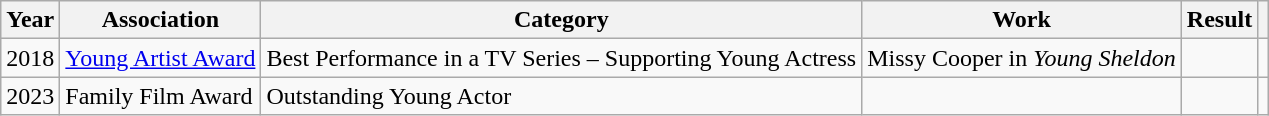<table class="wikitable sortable">
<tr>
<th>Year</th>
<th>Association</th>
<th>Category</th>
<th>Work</th>
<th>Result</th>
<th class="unsortable"></th>
</tr>
<tr>
<td>2018</td>
<td><a href='#'>Young Artist Award</a></td>
<td>Best Performance in a TV Series – Supporting Young Actress</td>
<td>Missy Cooper in <em>Young Sheldon</em></td>
<td></td>
<td></td>
</tr>
<tr>
<td>2023</td>
<td>Family Film Award</td>
<td>Outstanding Young Actor</td>
<td></td>
<td></td>
<td></td>
</tr>
</table>
